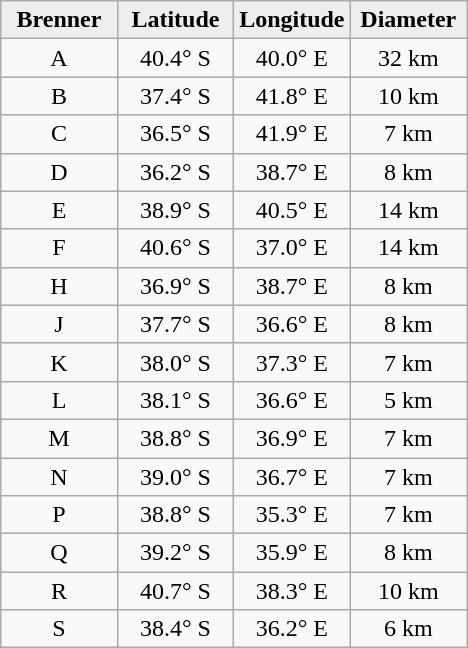<table class="wikitable">
<tr>
<th width="25%" style="background:#eeeeee;">Brenner</th>
<th width="25%" style="background:#eeeeee;">Latitude</th>
<th width="25%" style="background:#eeeeee;">Longitude</th>
<th width="25%" style="background:#eeeeee;">Diameter</th>
</tr>
<tr>
<td align="center">A</td>
<td align="center">40.4° S</td>
<td align="center">40.0° E</td>
<td align="center">32 km</td>
</tr>
<tr>
<td align="center">B</td>
<td align="center">37.4° S</td>
<td align="center">41.8° E</td>
<td align="center">10 km</td>
</tr>
<tr>
<td align="center">C</td>
<td align="center">36.5° S</td>
<td align="center">41.9° E</td>
<td align="center">7 km</td>
</tr>
<tr>
<td align="center">D</td>
<td align="center">36.2° S</td>
<td align="center">38.7° E</td>
<td align="center">8 km</td>
</tr>
<tr>
<td align="center">E</td>
<td align="center">38.9° S</td>
<td align="center">40.5° E</td>
<td align="center">14 km</td>
</tr>
<tr>
<td align="center">F</td>
<td align="center">40.6° S</td>
<td align="center">37.0° E</td>
<td align="center">14 km</td>
</tr>
<tr>
<td align="center">H</td>
<td align="center">36.9° S</td>
<td align="center">38.7° E</td>
<td align="center">8 km</td>
</tr>
<tr>
<td align="center">J</td>
<td align="center">37.7° S</td>
<td align="center">36.6° E</td>
<td align="center">8 km</td>
</tr>
<tr>
<td align="center">K</td>
<td align="center">38.0° S</td>
<td align="center">37.3° E</td>
<td align="center">7 km</td>
</tr>
<tr>
<td align="center">L</td>
<td align="center">38.1° S</td>
<td align="center">36.6° E</td>
<td align="center">5 km</td>
</tr>
<tr>
<td align="center">M</td>
<td align="center">38.8° S</td>
<td align="center">36.9° E</td>
<td align="center">7 km</td>
</tr>
<tr>
<td align="center">N</td>
<td align="center">39.0° S</td>
<td align="center">36.7° E</td>
<td align="center">7 km</td>
</tr>
<tr>
<td align="center">P</td>
<td align="center">38.8° S</td>
<td align="center">35.3° E</td>
<td align="center">7 km</td>
</tr>
<tr>
<td align="center">Q</td>
<td align="center">39.2° S</td>
<td align="center">35.9° E</td>
<td align="center">8 km</td>
</tr>
<tr>
<td align="center">R</td>
<td align="center">40.7° S</td>
<td align="center">38.3° E</td>
<td align="center">10 km</td>
</tr>
<tr>
<td align="center">S</td>
<td align="center">38.4° S</td>
<td align="center">36.2° E</td>
<td align="center">6 km</td>
</tr>
</table>
